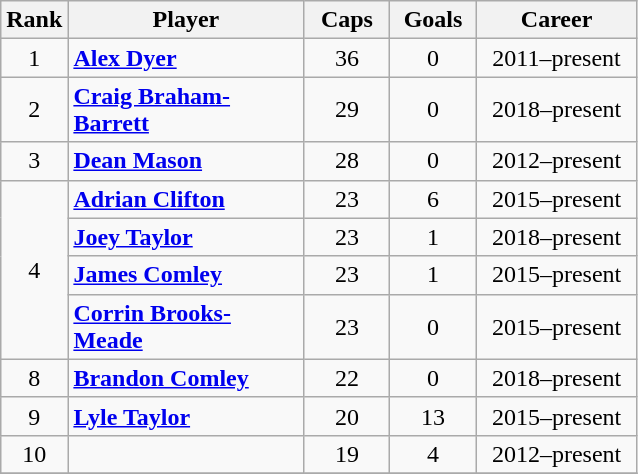<table class="wikitable sortable" style="text-align:center;">
<tr>
<th width=30px>Rank</th>
<th style="width:150px;">Player</th>
<th width=50px>Caps</th>
<th width=50px>Goals</th>
<th style="width:100px;">Career</th>
</tr>
<tr>
<td rowspan=1>1</td>
<td align=left><strong><a href='#'>Alex Dyer</a></strong></td>
<td>36</td>
<td>0</td>
<td>2011–present</td>
</tr>
<tr>
<td rowspan=1>2</td>
<td align=left><strong><a href='#'>Craig Braham-Barrett</a></strong></td>
<td>29</td>
<td>0</td>
<td>2018–present</td>
</tr>
<tr>
<td rowspan=1>3</td>
<td align=left><strong><a href='#'>Dean Mason</a></strong></td>
<td>28</td>
<td>0</td>
<td>2012–present</td>
</tr>
<tr>
<td rowspan=4>4</td>
<td align=left><strong><a href='#'>Adrian Clifton</a></strong></td>
<td>23</td>
<td>6</td>
<td>2015–present</td>
</tr>
<tr>
<td align=left><strong><a href='#'>Joey Taylor</a></strong></td>
<td>23</td>
<td>1</td>
<td>2018–present</td>
</tr>
<tr>
<td align=left><strong><a href='#'>James Comley</a></strong></td>
<td>23</td>
<td>1</td>
<td>2015–present</td>
</tr>
<tr>
<td align=left><strong><a href='#'>Corrin Brooks-Meade</a></strong></td>
<td>23</td>
<td>0</td>
<td>2015–present</td>
</tr>
<tr>
<td rowspan=1>8</td>
<td align=left><strong><a href='#'>Brandon Comley</a></strong></td>
<td>22</td>
<td>0</td>
<td>2018–present</td>
</tr>
<tr>
<td rowspan=1>9</td>
<td align=left><strong><a href='#'>Lyle Taylor</a></strong></td>
<td>20</td>
<td>13</td>
<td>2015–present</td>
</tr>
<tr>
<td rowspan=1>10</td>
<td align=left></td>
<td>19</td>
<td>4</td>
<td>2012–present</td>
</tr>
<tr>
</tr>
</table>
